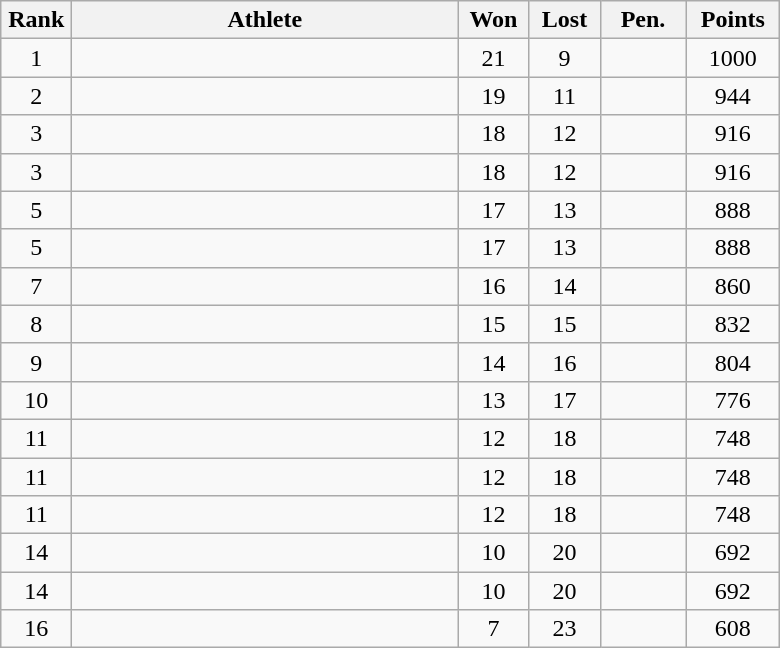<table class=wikitable style="text-align:center">
<tr>
<th width=40>Rank</th>
<th width=250>Athlete</th>
<th width=40>Won</th>
<th width=40>Lost</th>
<th width=50>Pen.</th>
<th width=55>Points</th>
</tr>
<tr>
<td>1</td>
<td align=left></td>
<td>21</td>
<td>9</td>
<td></td>
<td>1000</td>
</tr>
<tr>
<td>2</td>
<td align=left></td>
<td>19</td>
<td>11</td>
<td></td>
<td>944</td>
</tr>
<tr>
<td>3</td>
<td align=left></td>
<td>18</td>
<td>12</td>
<td></td>
<td>916</td>
</tr>
<tr>
<td>3</td>
<td align=left></td>
<td>18</td>
<td>12</td>
<td></td>
<td>916</td>
</tr>
<tr>
<td>5</td>
<td align=left></td>
<td>17</td>
<td>13</td>
<td></td>
<td>888</td>
</tr>
<tr>
<td>5</td>
<td align=left></td>
<td>17</td>
<td>13</td>
<td></td>
<td>888</td>
</tr>
<tr>
<td>7</td>
<td align=left></td>
<td>16</td>
<td>14</td>
<td></td>
<td>860</td>
</tr>
<tr>
<td>8</td>
<td align=left></td>
<td>15</td>
<td>15</td>
<td></td>
<td>832</td>
</tr>
<tr>
<td>9</td>
<td align=left></td>
<td>14</td>
<td>16</td>
<td></td>
<td>804</td>
</tr>
<tr>
<td>10</td>
<td align=left></td>
<td>13</td>
<td>17</td>
<td></td>
<td>776</td>
</tr>
<tr>
<td>11</td>
<td align=left></td>
<td>12</td>
<td>18</td>
<td></td>
<td>748</td>
</tr>
<tr>
<td>11</td>
<td align=left></td>
<td>12</td>
<td>18</td>
<td></td>
<td>748</td>
</tr>
<tr>
<td>11</td>
<td align=left></td>
<td>12</td>
<td>18</td>
<td></td>
<td>748</td>
</tr>
<tr>
<td>14</td>
<td align=left></td>
<td>10</td>
<td>20</td>
<td></td>
<td>692</td>
</tr>
<tr>
<td>14</td>
<td align=left></td>
<td>10</td>
<td>20</td>
<td></td>
<td>692</td>
</tr>
<tr>
<td>16</td>
<td align=left></td>
<td>7</td>
<td>23</td>
<td></td>
<td>608</td>
</tr>
</table>
